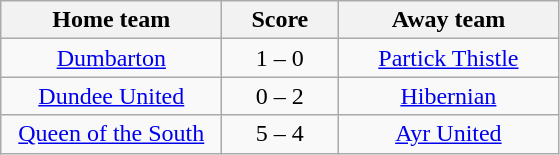<table class="wikitable" style="text-align: center">
<tr>
<th width=140>Home team</th>
<th width=70>Score</th>
<th width=140>Away team</th>
</tr>
<tr>
<td><a href='#'>Dumbarton</a></td>
<td>1 – 0</td>
<td><a href='#'>Partick Thistle</a></td>
</tr>
<tr>
<td><a href='#'>Dundee United</a></td>
<td>0 – 2</td>
<td><a href='#'>Hibernian</a></td>
</tr>
<tr>
<td><a href='#'>Queen of the South</a></td>
<td>5 – 4</td>
<td><a href='#'>Ayr United</a></td>
</tr>
</table>
